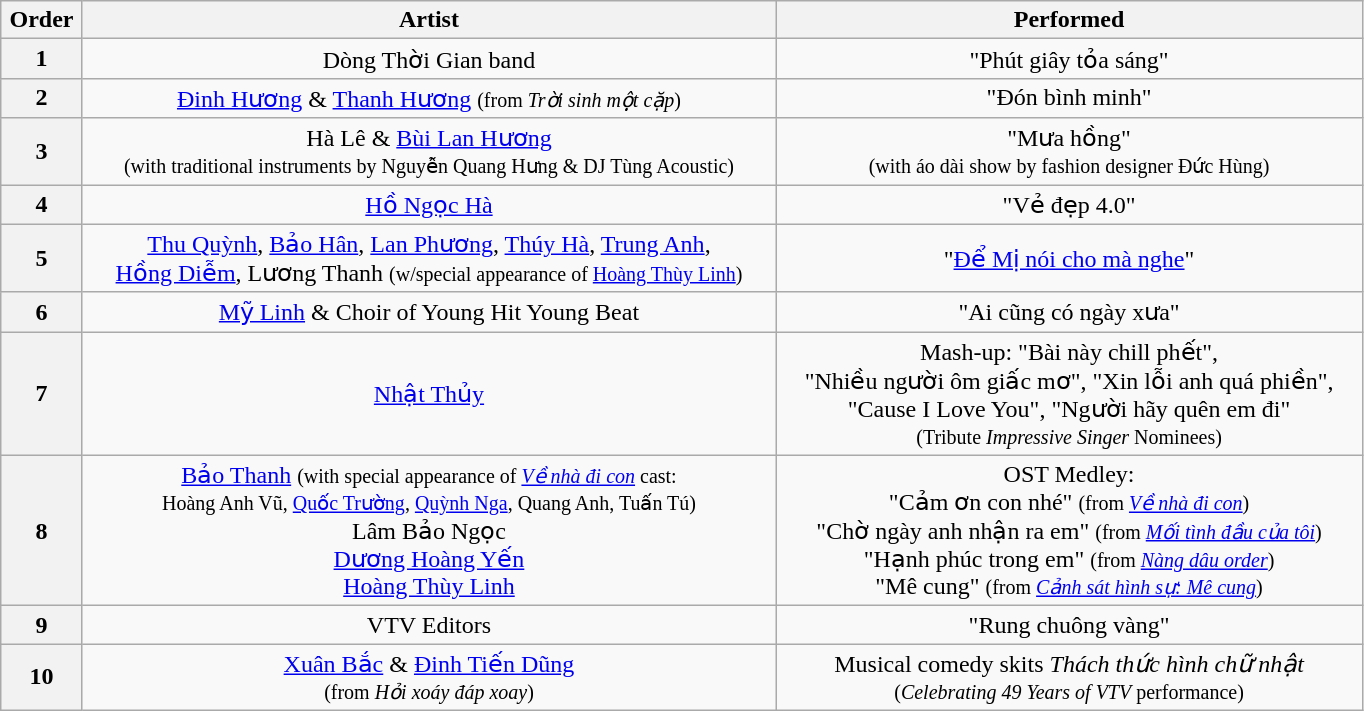<table class="wikitable" style="text-align:center; width:71.9%;">
<tr>
<th>Order</th>
<th>Artist</th>
<th>Performed</th>
</tr>
<tr>
<th>1</th>
<td>Dòng Thời Gian band</td>
<td>"Phút giây tỏa sáng"</td>
</tr>
<tr>
<th>2</th>
<td><a href='#'>Đinh Hương</a> & <a href='#'>Thanh Hương</a> <small>(from <em>Trời sinh một cặp</em>)</small></td>
<td>"Đón bình minh"</td>
</tr>
<tr>
<th>3</th>
<td>Hà Lê & <a href='#'>Bùi Lan Hương</a> <br><small>(with traditional instruments by Nguyễn Quang Hưng & DJ Tùng Acoustic)</small></td>
<td>"Mưa hồng" <br><small>(with áo dài show by fashion designer Đức Hùng)</small></td>
</tr>
<tr>
<th>4</th>
<td><a href='#'>Hồ Ngọc Hà</a></td>
<td>"Vẻ đẹp 4.0"</td>
</tr>
<tr>
<th>5</th>
<td><a href='#'>Thu Quỳnh</a>, <a href='#'>Bảo Hân</a>, <a href='#'>Lan Phương</a>, <a href='#'>Thúy Hà</a>, <a href='#'>Trung Anh</a>,<br><a href='#'>Hồng Diễm</a>, Lương Thanh <small>(w/special appearance of <a href='#'>Hoàng Thùy Linh</a>)</small></td>
<td>"<a href='#'>Để Mị nói cho mà nghe</a>"</td>
</tr>
<tr>
<th>6</th>
<td><a href='#'>Mỹ Linh</a> & Choir of Young Hit Young Beat</td>
<td>"Ai cũng có ngày xưa"</td>
</tr>
<tr>
<th>7</th>
<td><a href='#'>Nhật Thủy</a></td>
<td>Mash-up: "Bài này chill phết",<br>"Nhiều người ôm giấc mơ", "Xin lỗi anh quá phiền",<br>"Cause I Love You", "Người hãy quên em đi"<br><small>(Tribute <em>Impressive Singer</em> Nominees)</small></td>
</tr>
<tr>
<th>8</th>
<td><a href='#'>Bảo Thanh</a> <small>(with special appearance of <em><a href='#'>Về nhà đi con</a></em> cast:<br>Hoàng Anh Vũ, <a href='#'>Quốc Trường</a>, <a href='#'>Quỳnh Nga</a>, Quang Anh, Tuấn Tú)</small><br>Lâm Bảo Ngọc<br><a href='#'>Dương Hoàng Yến</a><br><a href='#'>Hoàng Thùy Linh</a></td>
<td>OST Medley:<br>"Cảm ơn con nhé" <small>(from <em><a href='#'>Về nhà đi con</a></em>)</small><br>"Chờ ngày anh nhận ra em" <small>(from <em><a href='#'>Mối tình đầu của tôi</a></em>)</small><br>"Hạnh phúc trong em" <small>(from <em><a href='#'>Nàng dâu order</a></em>)</small><br>"Mê cung" <small>(from <em><a href='#'>Cảnh sát hình sự: Mê cung</a></em>)</small></td>
</tr>
<tr>
<th>9</th>
<td>VTV Editors</td>
<td>"Rung chuông vàng"</td>
</tr>
<tr>
<th>10</th>
<td><a href='#'>Xuân Bắc</a> & <a href='#'>Đinh Tiến Dũng</a> <br><small>(from <em>Hỏi xoáy đáp xoay</em>)</small></td>
<td>Musical comedy skits <em>Thách thức hình chữ nhật</em> <br><small>(<em>Celebrating 49 Years of VTV</em> performance)</small></td>
</tr>
</table>
